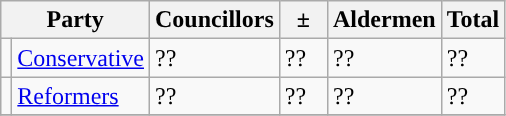<table class="wikitable">
<tr>
<th colspan="2">Party</th>
<th>Councillors</th>
<th>  ±  </th>
<th>Aldermen</th>
<th>Total</th>
</tr>
<tr>
<td style="background-color: "></td>
<td><a href='#'>Conservative</a></td>
<td>??</td>
<td>??</td>
<td>??</td>
<td>??</td>
</tr>
<tr>
<td style="background-color: "></td>
<td><a href='#'>Reformers</a></td>
<td>??</td>
<td>??</td>
<td>??</td>
<td>??</td>
</tr>
<tr>
</tr>
</table>
